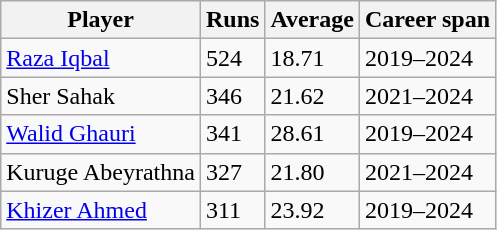<table class="wikitable">
<tr>
<th>Player</th>
<th>Runs</th>
<th>Average</th>
<th>Career span</th>
</tr>
<tr>
<td><a href='#'>Raza Iqbal</a></td>
<td>524</td>
<td>18.71</td>
<td>2019–2024</td>
</tr>
<tr>
<td>Sher Sahak</td>
<td>346</td>
<td>21.62</td>
<td>2021–2024</td>
</tr>
<tr>
<td><a href='#'>Walid Ghauri</a></td>
<td>341</td>
<td>28.61</td>
<td>2019–2024</td>
</tr>
<tr>
<td>Kuruge Abeyrathna</td>
<td>327</td>
<td>21.80</td>
<td>2021–2024</td>
</tr>
<tr>
<td><a href='#'>Khizer Ahmed</a></td>
<td>311</td>
<td>23.92</td>
<td>2019–2024</td>
</tr>
</table>
